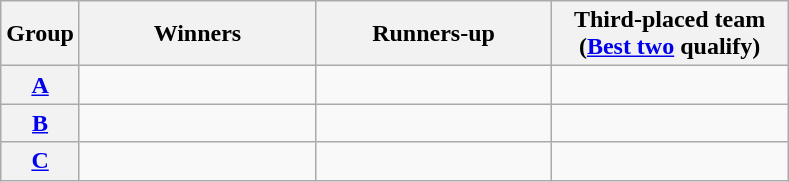<table class=wikitable>
<tr>
<th>Group</th>
<th width="150">Winners</th>
<th width="150">Runners-up</th>
<th width="150">Third-placed team<br>(<a href='#'>Best two</a> qualify)</th>
</tr>
<tr>
<th><a href='#'>A</a></th>
<td></td>
<td></td>
<td></td>
</tr>
<tr>
<th><a href='#'>B</a></th>
<td></td>
<td></td>
<td></td>
</tr>
<tr>
<th><a href='#'>C</a></th>
<td></td>
<td></td>
<td></td>
</tr>
</table>
